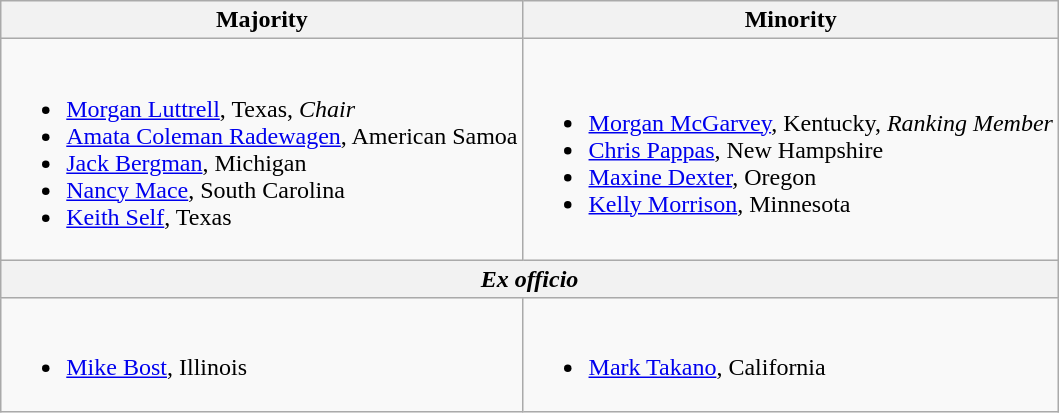<table class=wikitable>
<tr>
<th>Majority</th>
<th>Minority</th>
</tr>
<tr>
<td><br><ul><li><a href='#'>Morgan Luttrell</a>, Texas, <em>Chair</em></li><li><a href='#'>Amata Coleman Radewagen</a>, American Samoa</li><li><a href='#'>Jack Bergman</a>, Michigan</li><li><a href='#'>Nancy Mace</a>, South Carolina</li><li><a href='#'>Keith Self</a>, Texas</li></ul></td>
<td><br><ul><li><a href='#'>Morgan McGarvey</a>, Kentucky, <em>Ranking Member</em></li><li><a href='#'>Chris Pappas</a>, New Hampshire</li><li><a href='#'>Maxine Dexter</a>, Oregon</li><li><a href='#'>Kelly Morrison</a>, Minnesota</li></ul></td>
</tr>
<tr>
<th colspan=2><em>Ex officio</em></th>
</tr>
<tr>
<td><br><ul><li><a href='#'>Mike Bost</a>, Illinois</li></ul></td>
<td><br><ul><li><a href='#'>Mark Takano</a>, California</li></ul></td>
</tr>
</table>
